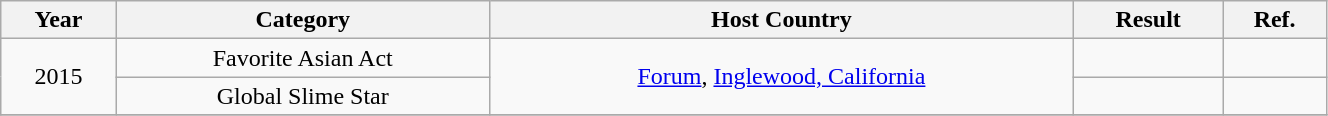<table class="wikitable" style="text-align:center" width=70%>
<tr>
<th>Year</th>
<th>Category</th>
<th>Host Country</th>
<th>Result</th>
<th>Ref.</th>
</tr>
<tr>
<td rowspan=2>2015</td>
<td>Favorite Asian Act</td>
<td rowspan=2><a href='#'>Forum</a>, <a href='#'>Inglewood, California</a></td>
<td></td>
<td></td>
</tr>
<tr>
<td>Global Slime Star</td>
<td></td>
<td></td>
</tr>
<tr>
</tr>
</table>
